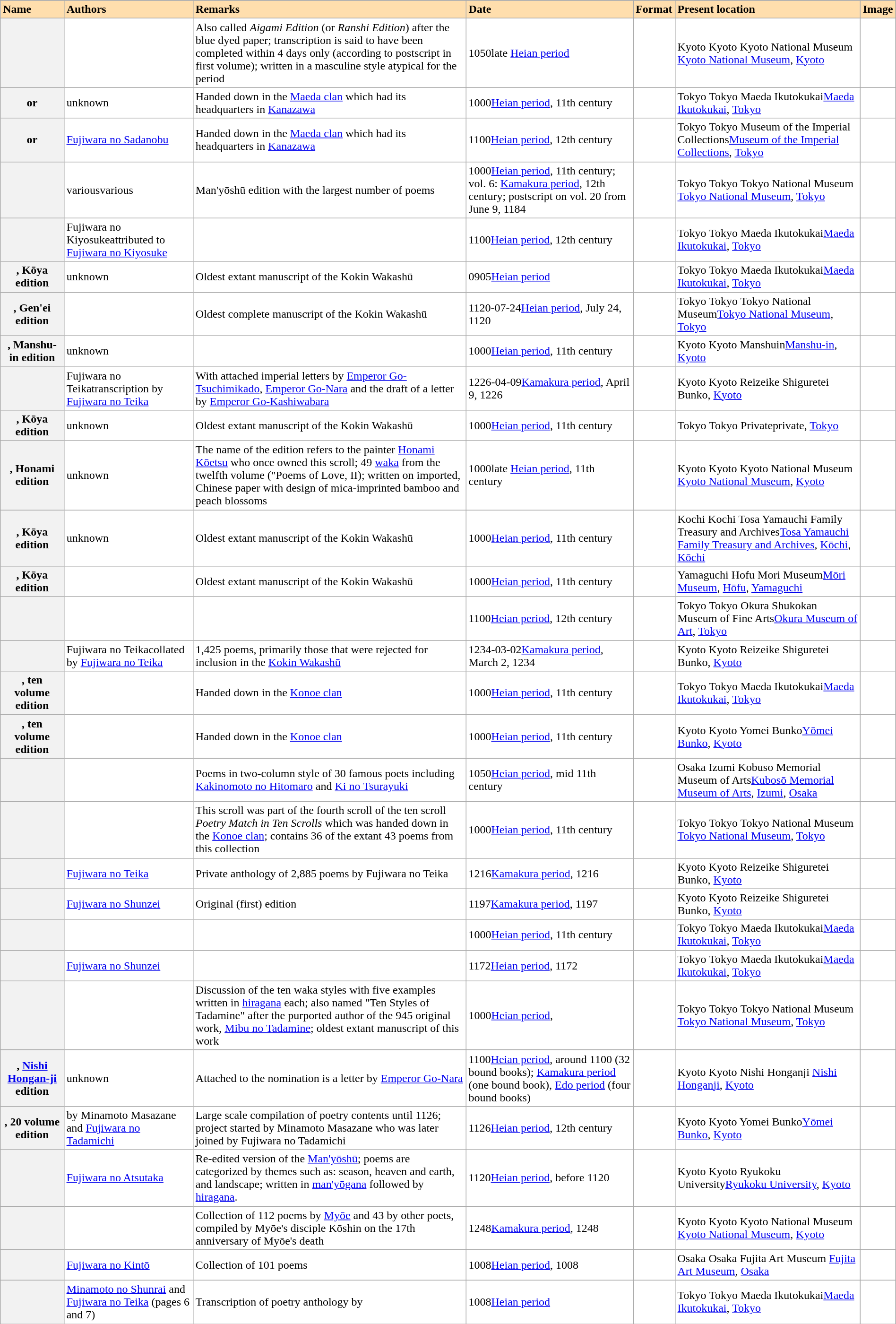<table class="wikitable sortable" style="width:100%; background:#fff;">
<tr>
</tr>
<tr>
<th scope="col" style="text-align:left; background:#ffdead;">Name</th>
<th scope="col" style="text-align:left; background:#ffdead;">Authors</th>
<th scope="col" style="text-align:left; background:#ffdead;" class="unsortable">Remarks</th>
<th scope="col" style="text-align:left; background:#ffdead;">Date</th>
<th scope="col" style="text-align:left; background:#ffdead;">Format</th>
<th scope="col" style="text-align:left; background:#ffdead;">Present location</th>
<th scope="col" style="text-align:left; background:#ffdead;" class="unsortable">Image</th>
</tr>
<tr>
<th scope="row"></th>
<td></td>
<td>Also called <em>Aigami Edition</em> (or <em>Ranshi Edition</em>) after the blue dyed paper; transcription is said to have been completed within 4 days only (according to postscript in first volume); written in a masculine style atypical for the period</td>
<td><span>1050</span>late <a href='#'>Heian period</a></td>
<td></td>
<td><span>Kyoto Kyoto Kyoto National Museum</span> <a href='#'>Kyoto National Museum</a>, <a href='#'>Kyoto</a></td>
<td></td>
</tr>
<tr>
<th scope="row"> or </th>
<td>unknown</td>
<td>Handed down in the <a href='#'>Maeda clan</a> which had its headquarters in <a href='#'>Kanazawa</a></td>
<td><span>1000</span><a href='#'>Heian period</a>, 11th century</td>
<td></td>
<td><span>Tokyo Tokyo Maeda Ikutokukai</span><a href='#'>Maeda Ikutokukai</a>, <a href='#'>Tokyo</a></td>
<td></td>
</tr>
<tr>
<th scope="row"> or </th>
<td><a href='#'>Fujiwara no Sadanobu</a></td>
<td>Handed down in the <a href='#'>Maeda clan</a> which had its headquarters in <a href='#'>Kanazawa</a></td>
<td><span>1100</span><a href='#'>Heian period</a>, 12th century</td>
<td></td>
<td><span>Tokyo Tokyo Museum of the Imperial Collections</span><a href='#'>Museum of the Imperial Collections</a>, <a href='#'>Tokyo</a></td>
<td></td>
</tr>
<tr>
<th scope="row"></th>
<td><span>various</span>various</td>
<td>Man'yōshū edition with the largest number of poems</td>
<td><span>1000</span><a href='#'>Heian period</a>, 11th century; vol. 6: <a href='#'>Kamakura period</a>, 12th century; postscript on vol. 20 from June 9, 1184</td>
<td></td>
<td><span>Tokyo Tokyo Tokyo National Museum</span> <a href='#'>Tokyo National Museum</a>, <a href='#'>Tokyo</a></td>
<td></td>
</tr>
<tr>
<th scope="row"></th>
<td><span>Fujiwara no Kiyosuke</span>attributed to <a href='#'>Fujiwara no Kiyosuke</a></td>
<td></td>
<td><span>1100</span><a href='#'>Heian period</a>, 12th century</td>
<td></td>
<td><span>Tokyo Tokyo Maeda Ikutokukai</span><a href='#'>Maeda Ikutokukai</a>, <a href='#'>Tokyo</a></td>
<td></td>
</tr>
<tr>
<th scope="row">, Kōya edition</th>
<td>unknown</td>
<td>Oldest extant manuscript of the Kokin Wakashū</td>
<td><span>0905</span><a href='#'>Heian period</a></td>
<td></td>
<td><span>Tokyo Tokyo Maeda Ikutokukai</span><a href='#'>Maeda Ikutokukai</a>, <a href='#'>Tokyo</a></td>
<td></td>
</tr>
<tr>
<th scope="row">, Gen'ei edition</th>
<td></td>
<td>Oldest complete manuscript of the Kokin Wakashū</td>
<td><span>1120-07-24</span><a href='#'>Heian period</a>, July 24, 1120</td>
<td></td>
<td><span>Tokyo Tokyo Tokyo National Museum</span><a href='#'>Tokyo National Museum</a>, <a href='#'>Tokyo</a></td>
<td></td>
</tr>
<tr>
<th scope="row">, Manshu-in edition</th>
<td>unknown</td>
<td></td>
<td><span>1000</span><a href='#'>Heian period</a>, 11th century</td>
<td></td>
<td><span>Kyoto Kyoto Manshuin</span><a href='#'>Manshu-in</a>, <a href='#'>Kyoto</a></td>
<td></td>
</tr>
<tr>
<th scope="row"></th>
<td><span>Fujiwara no Teika</span>transcription by <a href='#'>Fujiwara no Teika</a></td>
<td>With attached imperial letters by <a href='#'>Emperor Go-Tsuchimikado</a>, <a href='#'>Emperor Go-Nara</a> and the draft of a letter by <a href='#'>Emperor Go-Kashiwabara</a></td>
<td><span>1226-04-09</span><a href='#'>Kamakura period</a>, April 9, 1226</td>
<td></td>
<td><span>Kyoto Kyoto Reizeike Shiguretei Bunko</span>, <a href='#'>Kyoto</a></td>
<td></td>
</tr>
<tr>
<th scope="row">, Kōya edition</th>
<td>unknown</td>
<td>Oldest extant manuscript of the Kokin Wakashū</td>
<td><span>1000</span><a href='#'>Heian period</a>, 11th century</td>
<td></td>
<td><span>Tokyo Tokyo Private</span>private, <a href='#'>Tokyo</a></td>
<td></td>
</tr>
<tr>
<th scope="row">, Honami edition</th>
<td>unknown</td>
<td>The name of the edition refers to the painter <a href='#'>Honami Kōetsu</a> who once owned this scroll; 49 <a href='#'>waka</a> from the twelfth volume ("Poems of Love, II); written on imported, Chinese paper with design of mica-imprinted bamboo and peach blossoms</td>
<td><span>1000</span>late <a href='#'>Heian period</a>, 11th century</td>
<td></td>
<td><span>Kyoto Kyoto Kyoto National Museum</span> <a href='#'>Kyoto National Museum</a>, <a href='#'>Kyoto</a></td>
<td></td>
</tr>
<tr>
<th scope="row">, Kōya edition</th>
<td>unknown</td>
<td>Oldest extant manuscript of the Kokin Wakashū</td>
<td><span>1000</span><a href='#'>Heian period</a>, 11th century</td>
<td></td>
<td><span>Kochi Kochi Tosa Yamauchi Family Treasury and Archives</span><a href='#'>Tosa Yamauchi Family Treasury and Archives</a>, <a href='#'>Kōchi</a>, <a href='#'>Kōchi</a></td>
<td></td>
</tr>
<tr>
<th scope="row">, Kōya edition</th>
<td></td>
<td>Oldest extant manuscript of the Kokin Wakashū</td>
<td><span>1000</span><a href='#'>Heian period</a>, 11th century</td>
<td></td>
<td><span>Yamaguchi Hofu Mori Museum</span><a href='#'>Mōri Museum</a>, <a href='#'>Hōfu</a>, <a href='#'>Yamaguchi</a></td>
<td></td>
</tr>
<tr>
<th scope="row"></th>
<td></td>
<td></td>
<td><span>1100</span><a href='#'>Heian period</a>, 12th century</td>
<td></td>
<td><span>Tokyo Tokyo Okura Shukokan Museum of Fine Arts</span><a href='#'>Okura Museum of Art</a>, <a href='#'>Tokyo</a></td>
<td></td>
</tr>
<tr>
<th scope="row"></th>
<td><span>Fujiwara no Teika</span>collated by <a href='#'>Fujiwara no Teika</a></td>
<td>1,425 poems, primarily those that were rejected for inclusion in the <a href='#'>Kokin Wakashū</a></td>
<td><span>1234-03-02</span><a href='#'>Kamakura period</a>, March 2, 1234</td>
<td></td>
<td><span>Kyoto Kyoto Reizeike Shiguretei Bunko</span>, <a href='#'>Kyoto</a></td>
<td></td>
</tr>
<tr>
<th scope="row">, ten volume edition</th>
<td></td>
<td>Handed down in the <a href='#'>Konoe clan</a></td>
<td><span>1000</span><a href='#'>Heian period</a>, 11th century</td>
<td></td>
<td><span>Tokyo Tokyo Maeda Ikutokukai</span><a href='#'>Maeda Ikutokukai</a>, <a href='#'>Tokyo</a></td>
<td></td>
</tr>
<tr>
<th scope="row">, ten volume edition</th>
<td></td>
<td>Handed down in the <a href='#'>Konoe clan</a></td>
<td><span>1000</span><a href='#'>Heian period</a>, 11th century</td>
<td></td>
<td><span>Kyoto Kyoto Yomei Bunko</span><a href='#'>Yōmei Bunko</a>, <a href='#'>Kyoto</a></td>
<td></td>
</tr>
<tr>
<th scope="row"></th>
<td></td>
<td>Poems in two-column style of 30 famous poets including <a href='#'>Kakinomoto no Hitomaro</a> and <a href='#'>Ki no Tsurayuki</a></td>
<td><span>1050</span><a href='#'>Heian period</a>, mid 11th century</td>
<td></td>
<td><span>Osaka Izumi Kobuso Memorial Museum of Arts</span><a href='#'>Kubosō Memorial Museum of Arts</a>, <a href='#'>Izumi</a>, <a href='#'>Osaka</a></td>
<td></td>
</tr>
<tr>
<th scope="row"></th>
<td></td>
<td>This scroll was part of the fourth scroll of the ten scroll <em>Poetry Match in Ten Scrolls</em> which was handed down in the <a href='#'>Konoe clan</a>; contains 36 of the extant 43 poems from this collection</td>
<td><span>1000</span><a href='#'>Heian period</a>, 11th century</td>
<td></td>
<td><span>Tokyo Tokyo Tokyo National Museum</span> <a href='#'>Tokyo National Museum</a>, <a href='#'>Tokyo</a></td>
<td></td>
</tr>
<tr>
<th scope="row"></th>
<td><a href='#'>Fujiwara no Teika</a></td>
<td>Private anthology of 2,885 poems by Fujiwara no Teika</td>
<td><span>1216</span><a href='#'>Kamakura period</a>, 1216</td>
<td></td>
<td><span>Kyoto Kyoto Reizeike Shiguretei Bunko</span>, <a href='#'>Kyoto</a></td>
<td></td>
</tr>
<tr>
<th scope="row"></th>
<td><a href='#'>Fujiwara no Shunzei</a></td>
<td>Original (first) edition</td>
<td><span>1197</span><a href='#'>Kamakura period</a>, 1197</td>
<td></td>
<td><span>Kyoto Kyoto Reizeike Shiguretei Bunko</span>, <a href='#'>Kyoto</a></td>
<td></td>
</tr>
<tr>
<th scope="row"></th>
<td></td>
<td></td>
<td><span>1000</span><a href='#'>Heian period</a>, 11th century</td>
<td></td>
<td><span>Tokyo Tokyo Maeda Ikutokukai</span><a href='#'>Maeda Ikutokukai</a>, <a href='#'>Tokyo</a></td>
<td></td>
</tr>
<tr>
<th scope="row"></th>
<td><a href='#'>Fujiwara no Shunzei</a></td>
<td></td>
<td><span>1172</span><a href='#'>Heian period</a>, 1172</td>
<td></td>
<td><span>Tokyo Tokyo Maeda Ikutokukai</span><a href='#'>Maeda Ikutokukai</a>, <a href='#'>Tokyo</a></td>
<td></td>
</tr>
<tr>
<th scope="row"></th>
<td></td>
<td>Discussion of the ten waka styles with five examples written in <a href='#'>hiragana</a> each; also named "Ten Styles of Tadamine" after the purported author of the 945 original work, <a href='#'>Mibu no Tadamine</a>; oldest extant manuscript of this work</td>
<td><span>1000</span><a href='#'>Heian period</a>, </td>
<td></td>
<td><span>Tokyo Tokyo Tokyo National Museum</span> <a href='#'>Tokyo National Museum</a>, <a href='#'>Tokyo</a></td>
<td></td>
</tr>
<tr>
<th scope="row">, <a href='#'>Nishi Hongan-ji</a> edition</th>
<td>unknown</td>
<td>Attached to the nomination is a letter by <a href='#'>Emperor Go-Nara</a></td>
<td><span>1100</span><a href='#'>Heian period</a>, around 1100 (32 bound books); <a href='#'>Kamakura period</a> (one bound book), <a href='#'>Edo period</a> (four bound books)</td>
<td></td>
<td><span>Kyoto Kyoto Nishi Honganji</span> <a href='#'>Nishi Honganji</a>, <a href='#'>Kyoto</a></td>
<td><br></td>
</tr>
<tr>
<th scope="row">, 20 volume edition</th>
<td> by Minamoto Masazane and <a href='#'>Fujiwara no Tadamichi</a></td>
<td>Large scale compilation of poetry contents until 1126; project started by Minamoto Masazane who was later joined by Fujiwara no Tadamichi</td>
<td><span>1126</span><a href='#'>Heian period</a>, 12th century</td>
<td></td>
<td><span>Kyoto Kyoto Yomei Bunko</span><a href='#'>Yōmei Bunko</a>, <a href='#'>Kyoto</a></td>
<td></td>
</tr>
<tr>
<th scope="row"></th>
<td><a href='#'>Fujiwara no Atsutaka</a></td>
<td>Re-edited version of the <a href='#'>Man'yōshū</a>; poems are categorized by themes such as: season, heaven and earth, and landscape; written in <a href='#'>man'yōgana</a> followed by <a href='#'>hiragana</a>.</td>
<td><span>1120</span><a href='#'>Heian period</a>, before 1120</td>
<td></td>
<td><span>Kyoto Kyoto Ryukoku University</span><a href='#'>Ryukoku University</a>, <a href='#'>Kyoto</a></td>
<td></td>
</tr>
<tr>
<th scope="row"></th>
<td></td>
<td>Collection of 112 poems by <a href='#'>Myōe</a> and 43 by other poets, compiled by Myōe's disciple Kōshin on the 17th anniversary of Myōe's death</td>
<td><span>1248</span><a href='#'>Kamakura period</a>, 1248</td>
<td></td>
<td><span>Kyoto Kyoto Kyoto National Museum</span> <a href='#'>Kyoto National Museum</a>, <a href='#'>Kyoto</a></td>
<td></td>
</tr>
<tr>
<th scope="row"></th>
<td><a href='#'>Fujiwara no Kintō</a></td>
<td>Collection of 101 poems</td>
<td><span>1008</span><a href='#'>Heian period</a>, 1008</td>
<td></td>
<td><span>Osaka Osaka Fujita Art Museum</span> <a href='#'>Fujita Art Museum</a>, <a href='#'>Osaka</a></td>
<td></td>
</tr>
<tr>
<th scope="row"></th>
<td><a href='#'>Minamoto no Shunrai</a> and <a href='#'>Fujiwara no Teika</a> (pages 6 and 7)</td>
<td>Transcription of poetry anthology by </td>
<td><span>1008</span><a href='#'>Heian period</a></td>
<td></td>
<td><span>Tokyo Tokyo Maeda Ikutokukai</span><a href='#'>Maeda Ikutokukai</a>, <a href='#'>Tokyo</a></td>
<td></td>
</tr>
</table>
